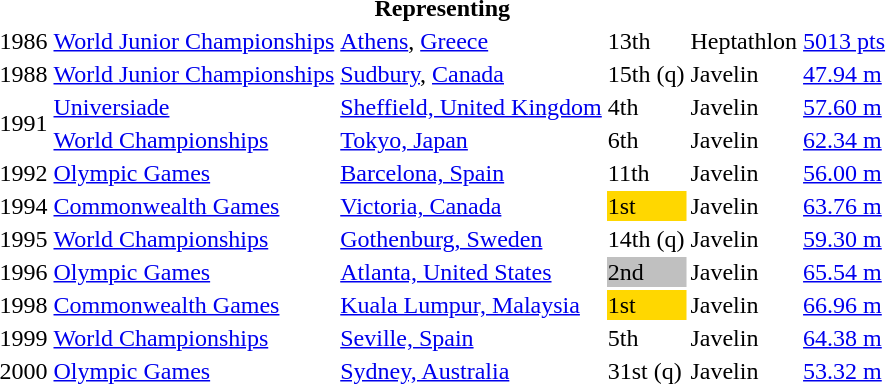<table>
<tr>
<th colspan="6">Representing </th>
</tr>
<tr>
<td>1986</td>
<td><a href='#'>World Junior Championships</a></td>
<td><a href='#'>Athens</a>, <a href='#'>Greece</a></td>
<td>13th</td>
<td>Heptathlon</td>
<td><a href='#'>5013 pts</a></td>
</tr>
<tr>
<td>1988</td>
<td><a href='#'>World Junior Championships</a></td>
<td><a href='#'>Sudbury</a>, <a href='#'>Canada</a></td>
<td>15th (q)</td>
<td>Javelin</td>
<td><a href='#'>47.94 m</a></td>
</tr>
<tr>
<td rowspan=2>1991</td>
<td><a href='#'>Universiade</a></td>
<td><a href='#'>Sheffield, United Kingdom</a></td>
<td>4th</td>
<td>Javelin</td>
<td><a href='#'>57.60 m</a></td>
</tr>
<tr>
<td><a href='#'>World Championships</a></td>
<td><a href='#'>Tokyo, Japan</a></td>
<td>6th</td>
<td>Javelin</td>
<td><a href='#'>62.34 m</a></td>
</tr>
<tr>
<td>1992</td>
<td><a href='#'>Olympic Games</a></td>
<td><a href='#'>Barcelona, Spain</a></td>
<td>11th</td>
<td>Javelin</td>
<td><a href='#'>56.00 m</a></td>
</tr>
<tr>
<td>1994</td>
<td><a href='#'>Commonwealth Games</a></td>
<td><a href='#'>Victoria, Canada</a></td>
<td bgcolor="gold">1st</td>
<td>Javelin</td>
<td><a href='#'>63.76 m</a></td>
</tr>
<tr>
<td>1995</td>
<td><a href='#'>World Championships</a></td>
<td><a href='#'>Gothenburg, Sweden</a></td>
<td>14th (q)</td>
<td>Javelin</td>
<td><a href='#'>59.30 m</a></td>
</tr>
<tr>
<td>1996</td>
<td><a href='#'>Olympic Games</a></td>
<td><a href='#'>Atlanta, United States</a></td>
<td bgcolor="silver">2nd</td>
<td>Javelin</td>
<td><a href='#'>65.54 m</a></td>
</tr>
<tr>
<td>1998</td>
<td><a href='#'>Commonwealth Games</a></td>
<td><a href='#'>Kuala Lumpur, Malaysia</a></td>
<td bgcolor="gold">1st</td>
<td>Javelin</td>
<td><a href='#'>66.96 m</a></td>
</tr>
<tr>
<td>1999</td>
<td><a href='#'>World Championships</a></td>
<td><a href='#'>Seville, Spain</a></td>
<td>5th</td>
<td>Javelin</td>
<td><a href='#'>64.38 m</a></td>
</tr>
<tr>
<td>2000</td>
<td><a href='#'>Olympic Games</a></td>
<td><a href='#'>Sydney, Australia</a></td>
<td>31st (q)</td>
<td>Javelin</td>
<td><a href='#'>53.32 m</a></td>
</tr>
</table>
